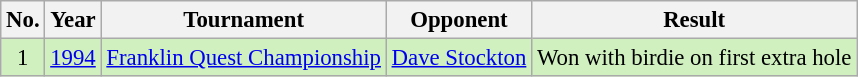<table class="wikitable" style="font-size:95%;">
<tr>
<th>No.</th>
<th>Year</th>
<th>Tournament</th>
<th>Opponent</th>
<th>Result</th>
</tr>
<tr style="background:#D0F0C0;">
<td align=center>1</td>
<td><a href='#'>1994</a></td>
<td><a href='#'>Franklin Quest Championship</a></td>
<td> <a href='#'>Dave Stockton</a></td>
<td>Won with birdie on first extra hole</td>
</tr>
</table>
